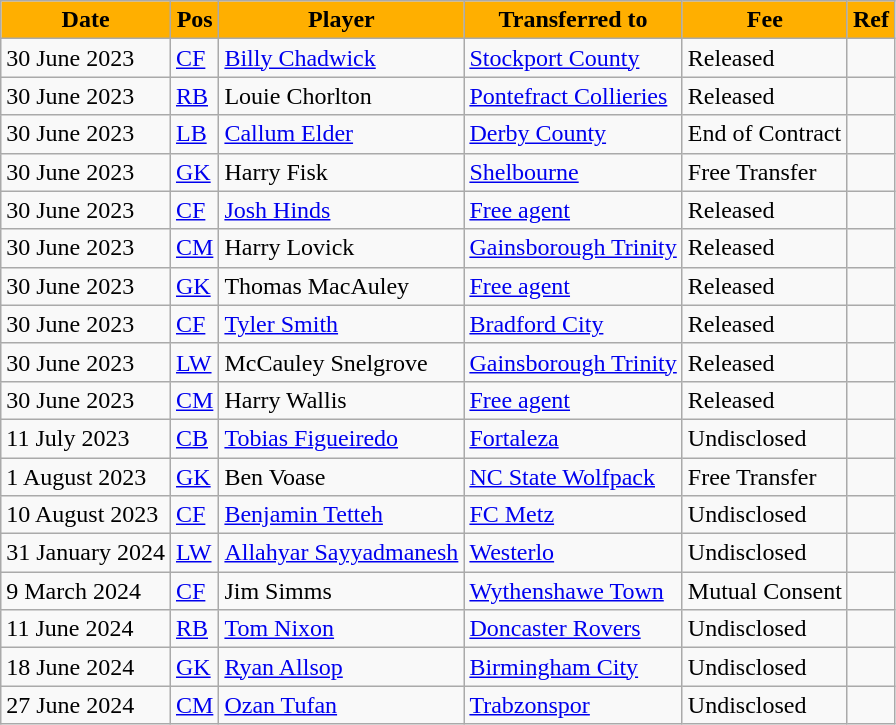<table class="wikitable plainrowheaders sortable">
<tr>
<th style="background:#ffaf00; color:#000000;">Date</th>
<th style="background:#ffaf00; color:#000000;">Pos</th>
<th style="background:#ffaf00; color:#000000;">Player</th>
<th style="background:#ffaf00; color:#000000;">Transferred to</th>
<th style="background:#ffaf00; color:#000000;">Fee</th>
<th style="background:#ffaf00; color:#000000;">Ref</th>
</tr>
<tr>
<td>30 June 2023</td>
<td><a href='#'>CF</a></td>
<td> <a href='#'>Billy Chadwick</a></td>
<td> <a href='#'>Stockport County</a></td>
<td>Released</td>
<td></td>
</tr>
<tr>
<td>30 June 2023</td>
<td><a href='#'>RB</a></td>
<td> Louie Chorlton</td>
<td> <a href='#'>Pontefract Collieries</a></td>
<td>Released</td>
<td></td>
</tr>
<tr>
<td>30 June 2023</td>
<td><a href='#'>LB</a></td>
<td> <a href='#'>Callum Elder</a></td>
<td> <a href='#'>Derby County</a></td>
<td>End of Contract</td>
<td></td>
</tr>
<tr>
<td>30 June 2023</td>
<td><a href='#'>GK</a></td>
<td> Harry Fisk</td>
<td> <a href='#'>Shelbourne</a></td>
<td>Free Transfer</td>
<td></td>
</tr>
<tr>
<td>30 June 2023</td>
<td><a href='#'>CF</a></td>
<td> <a href='#'>Josh Hinds</a></td>
<td> <a href='#'>Free agent</a></td>
<td>Released</td>
<td></td>
</tr>
<tr>
<td>30 June 2023</td>
<td><a href='#'>CM</a></td>
<td> Harry Lovick</td>
<td> <a href='#'>Gainsborough Trinity</a></td>
<td>Released</td>
<td></td>
</tr>
<tr>
<td>30 June 2023</td>
<td><a href='#'>GK</a></td>
<td> Thomas MacAuley</td>
<td> <a href='#'>Free agent</a></td>
<td>Released</td>
<td></td>
</tr>
<tr>
<td>30 June 2023</td>
<td><a href='#'>CF</a></td>
<td> <a href='#'>Tyler Smith</a></td>
<td> <a href='#'>Bradford City</a></td>
<td>Released</td>
<td></td>
</tr>
<tr>
<td>30 June 2023</td>
<td><a href='#'>LW</a></td>
<td> McCauley Snelgrove</td>
<td> <a href='#'>Gainsborough Trinity</a></td>
<td>Released</td>
<td></td>
</tr>
<tr>
<td>30 June 2023</td>
<td><a href='#'>CM</a></td>
<td> Harry Wallis</td>
<td> <a href='#'>Free agent</a></td>
<td>Released</td>
<td></td>
</tr>
<tr>
<td>11 July 2023</td>
<td><a href='#'>CB</a></td>
<td> <a href='#'>Tobias Figueiredo</a></td>
<td> <a href='#'>Fortaleza</a></td>
<td>Undisclosed</td>
<td></td>
</tr>
<tr>
<td>1 August 2023</td>
<td><a href='#'>GK</a></td>
<td> Ben Voase</td>
<td> <a href='#'>NC State Wolfpack</a></td>
<td>Free Transfer</td>
<td></td>
</tr>
<tr>
<td>10 August 2023</td>
<td><a href='#'>CF</a></td>
<td> <a href='#'>Benjamin Tetteh</a></td>
<td> <a href='#'>FC Metz</a></td>
<td>Undisclosed</td>
<td></td>
</tr>
<tr>
<td>31 January 2024</td>
<td><a href='#'>LW</a></td>
<td> <a href='#'>Allahyar Sayyadmanesh</a></td>
<td>  <a href='#'>Westerlo</a></td>
<td>Undisclosed</td>
<td></td>
</tr>
<tr>
<td>9 March 2024</td>
<td><a href='#'>CF</a></td>
<td> Jim Simms</td>
<td> <a href='#'>Wythenshawe Town</a></td>
<td>Mutual Consent</td>
<td></td>
</tr>
<tr>
<td>11 June 2024</td>
<td><a href='#'>RB</a></td>
<td> <a href='#'>Tom Nixon</a></td>
<td> <a href='#'>Doncaster Rovers</a></td>
<td>Undisclosed</td>
<td></td>
</tr>
<tr>
<td>18 June 2024</td>
<td><a href='#'>GK</a></td>
<td> <a href='#'>Ryan Allsop</a></td>
<td> <a href='#'>Birmingham City</a></td>
<td>Undisclosed</td>
<td></td>
</tr>
<tr>
<td>27 June 2024</td>
<td><a href='#'>CM</a></td>
<td> <a href='#'>Ozan Tufan</a></td>
<td> <a href='#'>Trabzonspor</a></td>
<td>Undisclosed</td>
<td></td>
</tr>
</table>
